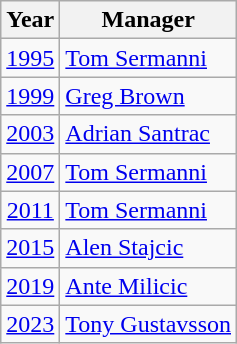<table class="wikitable">
<tr>
<th>Year</th>
<th>Manager</th>
</tr>
<tr>
<td align=center><a href='#'>1995</a></td>
<td> <a href='#'>Tom Sermanni</a></td>
</tr>
<tr>
<td align=center><a href='#'>1999</a></td>
<td> <a href='#'>Greg Brown</a></td>
</tr>
<tr>
<td align=center><a href='#'>2003</a></td>
<td> <a href='#'>Adrian Santrac</a></td>
</tr>
<tr>
<td align=center><a href='#'>2007</a></td>
<td> <a href='#'>Tom Sermanni</a></td>
</tr>
<tr>
<td align=center><a href='#'>2011</a></td>
<td> <a href='#'>Tom Sermanni</a></td>
</tr>
<tr>
<td align=center><a href='#'>2015</a></td>
<td> <a href='#'>Alen Stajcic</a></td>
</tr>
<tr>
<td align=center><a href='#'>2019</a></td>
<td> <a href='#'>Ante Milicic</a></td>
</tr>
<tr>
<td align=center><a href='#'>2023</a></td>
<td> <a href='#'>Tony Gustavsson</a></td>
</tr>
</table>
